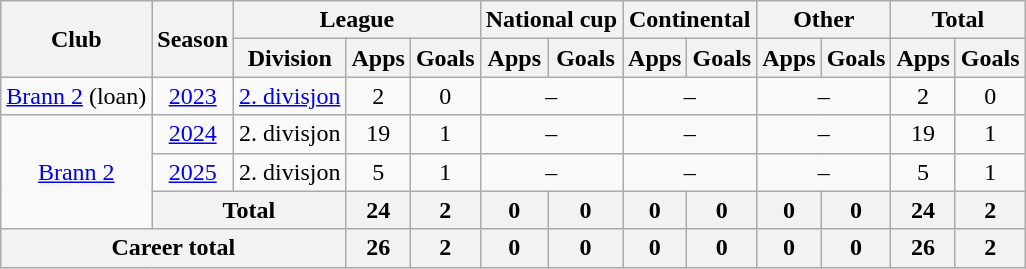<table class="wikitable" style="text-align:center">
<tr>
<th rowspan="2">Club</th>
<th rowspan="2">Season</th>
<th colspan="3">League</th>
<th colspan="2">National cup</th>
<th colspan="2">Continental</th>
<th colspan="2">Other</th>
<th colspan="2">Total</th>
</tr>
<tr>
<th>Division</th>
<th>Apps</th>
<th>Goals</th>
<th>Apps</th>
<th>Goals</th>
<th>Apps</th>
<th>Goals</th>
<th>Apps</th>
<th>Goals</th>
<th>Apps</th>
<th>Goals</th>
</tr>
<tr>
<td><a href='#'>Brann 2</a> (loan)</td>
<td><a href='#'>2023</a></td>
<td><a href='#'>2. divisjon</a></td>
<td>2</td>
<td>0</td>
<td colspan="2">–</td>
<td colspan="2">–</td>
<td colspan="2">–</td>
<td>2</td>
<td>0</td>
</tr>
<tr>
<td rowspan=3><a href='#'>Brann 2</a></td>
<td><a href='#'>2024</a></td>
<td>2. divisjon</td>
<td>19</td>
<td>1</td>
<td colspan="2">–</td>
<td colspan="2">–</td>
<td colspan="2">–</td>
<td>19</td>
<td>1</td>
</tr>
<tr>
<td><a href='#'>2025</a></td>
<td>2. divisjon</td>
<td>5</td>
<td>1</td>
<td colspan="2">–</td>
<td colspan="2">–</td>
<td colspan="2">–</td>
<td>5</td>
<td>1</td>
</tr>
<tr>
<th colspan=2>Total</th>
<th>24</th>
<th>2</th>
<th>0</th>
<th>0</th>
<th>0</th>
<th>0</th>
<th>0</th>
<th>0</th>
<th>24</th>
<th>2</th>
</tr>
<tr>
<th colspan="3">Career total</th>
<th>26</th>
<th>2</th>
<th>0</th>
<th>0</th>
<th>0</th>
<th>0</th>
<th>0</th>
<th>0</th>
<th>26</th>
<th>2</th>
</tr>
</table>
